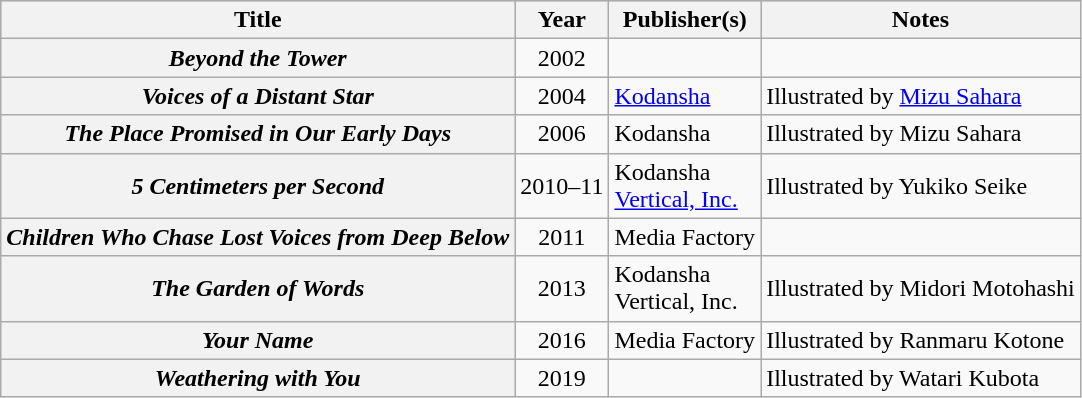<table class="wikitable plainrowheaders sortable">
<tr style="background:#ccc; text-align:center;">
<th scope="col">Title</th>
<th scope="col">Year</th>
<th scope="col">Publisher(s)</th>
<th scope="col">Notes</th>
</tr>
<tr>
<th scope="row"><em>Beyond the Tower</em></th>
<td style="text-align:center;">2002</td>
<td></td>
<td></td>
</tr>
<tr>
<th scope="row"><em>Voices of a Distant Star</em></th>
<td style="text-align:center;">2004</td>
<td><a href='#'>Kodansha</a></td>
<td>Illustrated by <a href='#'>Mizu Sahara</a></td>
</tr>
<tr>
<th scope="row"><em>The Place Promised in Our Early Days</em></th>
<td style="text-align:center;">2006</td>
<td>Kodansha</td>
<td>Illustrated by Mizu Sahara</td>
</tr>
<tr>
<th scope="row"><em>5 Centimeters per Second</em></th>
<td style="text-align:center;">2010–11</td>
<td>Kodansha <br><a href='#'>Vertical, Inc.</a> </td>
<td>Illustrated by Yukiko Seike</td>
</tr>
<tr>
<th scope="row"><em>Children Who Chase Lost Voices from Deep Below</em></th>
<td style="text-align:center;">2011</td>
<td>Media Factory</td>
<td></td>
</tr>
<tr>
<th scope="row"><em>The Garden of Words</em></th>
<td style="text-align:center;">2013</td>
<td>Kodansha <br>Vertical, Inc. </td>
<td>Illustrated by Midori Motohashi</td>
</tr>
<tr>
<th scope="row"><em>Your Name</em></th>
<td style="text-align:center;">2016</td>
<td>Media Factory</td>
<td>Illustrated by Ranmaru Kotone</td>
</tr>
<tr>
<th scope="row"><em>Weathering with You</em></th>
<td style="text-align:center;">2019</td>
<td></td>
<td>Illustrated by Watari Kubota</td>
</tr>
</table>
